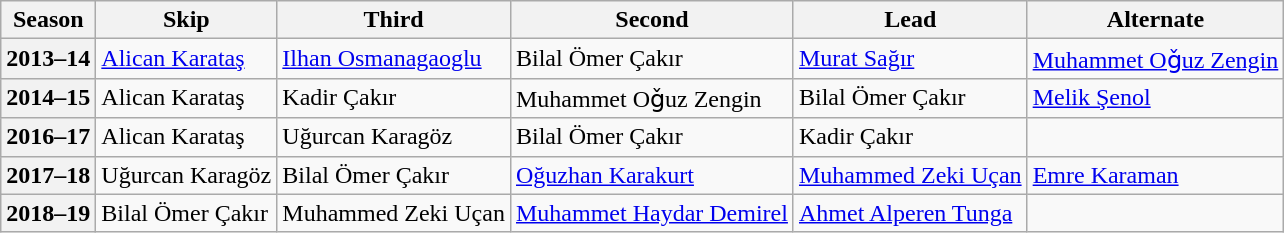<table class="wikitable">
<tr>
<th scope="col">Season</th>
<th scope="col">Skip</th>
<th scope="col">Third</th>
<th scope="col">Second</th>
<th scope="col">Lead</th>
<th scope="col">Alternate</th>
</tr>
<tr>
<th scope="row">2013–14</th>
<td><a href='#'>Alican Karataş</a></td>
<td><a href='#'>Ilhan Osmanagaoglu</a></td>
<td>Bilal Ömer Çakır</td>
<td><a href='#'>Murat Sağır</a></td>
<td><a href='#'>Muhammet Oǧuz Zengin</a></td>
</tr>
<tr>
<th scope="row">2014–15</th>
<td>Alican Karataş</td>
<td>Kadir Çakır</td>
<td>Muhammet Oǧuz Zengin</td>
<td>Bilal Ömer Çakır</td>
<td><a href='#'>Melik Şenol</a></td>
</tr>
<tr>
<th scope="row">2016–17</th>
<td>Alican Karataş</td>
<td>Uğurcan Karagöz</td>
<td>Bilal Ömer Çakır</td>
<td>Kadir Çakır</td>
<td></td>
</tr>
<tr>
<th scope="row">2017–18</th>
<td>Uğurcan Karagöz</td>
<td>Bilal Ömer Çakır</td>
<td><a href='#'>Oğuzhan Karakurt</a></td>
<td><a href='#'>Muhammed Zeki Uçan</a></td>
<td><a href='#'>Emre Karaman</a></td>
</tr>
<tr>
<th scope="row">2018–19</th>
<td>Bilal Ömer Çakır</td>
<td>Muhammed Zeki Uçan</td>
<td><a href='#'>Muhammet Haydar Demirel</a></td>
<td><a href='#'>Ahmet Alperen Tunga</a></td>
</tr>
</table>
